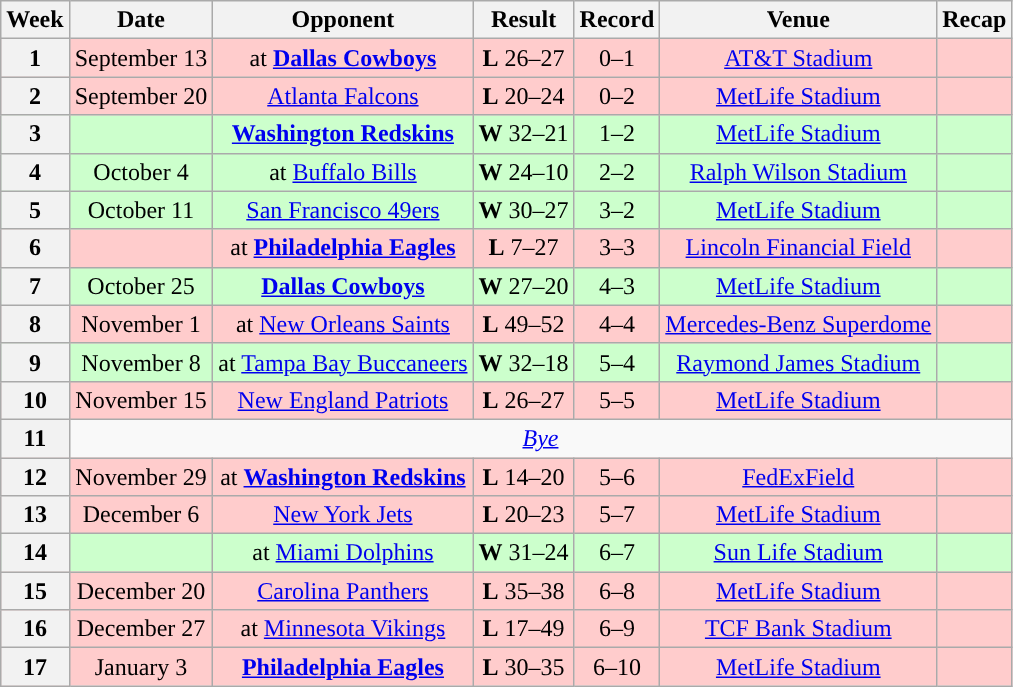<table class="wikitable" style="text-align:center">
<tr>
<th>Week</th>
<th>Date</th>
<th>Opponent</th>
<th>Result</th>
<th>Record</th>
<th>Venue</th>
<th>Recap</th>
</tr>
<tr style="background:#fcc">
<th>1</th>
<td>September 13</td>
<td>at <strong><a href='#'>Dallas Cowboys</a></strong></td>
<td><strong>L</strong> 26–27</td>
<td>0–1</td>
<td><a href='#'>AT&T Stadium</a></td>
<td></td>
</tr>
<tr style="background:#fcc">
<th>2</th>
<td>September 20</td>
<td><a href='#'>Atlanta Falcons</a></td>
<td><strong>L</strong> 20–24</td>
<td>0–2</td>
<td><a href='#'>MetLife Stadium</a></td>
<td></td>
</tr>
<tr style="background:#cfc">
<th>3</th>
<td></td>
<td><strong><a href='#'>Washington Redskins</a></strong></td>
<td><strong>W</strong> 32–21</td>
<td>1–2</td>
<td><a href='#'>MetLife Stadium</a></td>
<td></td>
</tr>
<tr style="background:#cfc">
<th>4</th>
<td>October 4</td>
<td>at <a href='#'>Buffalo Bills</a></td>
<td><strong>W</strong> 24–10</td>
<td>2–2</td>
<td><a href='#'>Ralph Wilson Stadium</a></td>
<td></td>
</tr>
<tr style="background:#cfc">
<th>5</th>
<td>October 11</td>
<td><a href='#'>San Francisco 49ers</a></td>
<td><strong>W</strong> 30–27</td>
<td>3–2</td>
<td><a href='#'>MetLife Stadium</a></td>
<td></td>
</tr>
<tr style="background:#fcc">
<th>6</th>
<td></td>
<td>at <strong><a href='#'>Philadelphia Eagles</a></strong></td>
<td><strong>L</strong> 7–27</td>
<td>3–3</td>
<td><a href='#'>Lincoln Financial Field</a></td>
<td></td>
</tr>
<tr style="background:#cfc">
<th>7</th>
<td>October 25</td>
<td><strong><a href='#'>Dallas Cowboys</a></strong></td>
<td><strong>W</strong> 27–20</td>
<td>4–3</td>
<td><a href='#'>MetLife Stadium</a></td>
<td></td>
</tr>
<tr style="background:#fcc">
<th>8</th>
<td>November 1</td>
<td>at <a href='#'>New Orleans Saints</a></td>
<td><strong>L</strong> 49–52</td>
<td>4–4</td>
<td><a href='#'>Mercedes-Benz Superdome</a></td>
<td></td>
</tr>
<tr style="background:#cfc">
<th>9</th>
<td>November 8</td>
<td>at <a href='#'>Tampa Bay Buccaneers</a></td>
<td><strong>W</strong> 32–18</td>
<td>5–4</td>
<td><a href='#'>Raymond James Stadium</a></td>
<td></td>
</tr>
<tr style="background:#fcc">
<th>10</th>
<td>November 15</td>
<td><a href='#'>New England Patriots</a></td>
<td><strong>L</strong> 26–27</td>
<td>5–5</td>
<td><a href='#'>MetLife Stadium</a></td>
<td></td>
</tr>
<tr>
<th>11</th>
<td colspan="6"><em><a href='#'>Bye</a></em></td>
</tr>
<tr style="background:#fcc">
<th>12</th>
<td>November 29</td>
<td>at <strong><a href='#'>Washington Redskins</a></strong></td>
<td><strong>L</strong> 14–20</td>
<td>5–6</td>
<td><a href='#'>FedExField</a></td>
<td></td>
</tr>
<tr style="background:#fcc">
<th>13</th>
<td>December 6</td>
<td><a href='#'>New York Jets</a></td>
<td><strong>L</strong> 20–23 </td>
<td>5–7</td>
<td><a href='#'>MetLife Stadium</a></td>
<td></td>
</tr>
<tr style="background:#cfc">
<th>14</th>
<td></td>
<td>at <a href='#'>Miami Dolphins</a></td>
<td><strong>W</strong> 31–24</td>
<td>6–7</td>
<td><a href='#'>Sun Life Stadium</a></td>
<td></td>
</tr>
<tr style="background:#fcc">
<th>15</th>
<td>December 20</td>
<td><a href='#'>Carolina Panthers</a></td>
<td><strong>L</strong> 35–38</td>
<td>6–8</td>
<td><a href='#'>MetLife Stadium</a></td>
<td></td>
</tr>
<tr style="background:#fcc">
<th>16</th>
<td>December 27</td>
<td>at <a href='#'>Minnesota Vikings</a></td>
<td><strong>L</strong> 17–49</td>
<td>6–9</td>
<td><a href='#'>TCF Bank Stadium</a></td>
<td></td>
</tr>
<tr style="background:#fcc">
<th>17</th>
<td>January 3</td>
<td><strong><a href='#'>Philadelphia Eagles</a></strong></td>
<td><strong>L</strong> 30–35</td>
<td>6–10</td>
<td><a href='#'>MetLife Stadium</a></td>
<td></td>
</tr>
</table>
